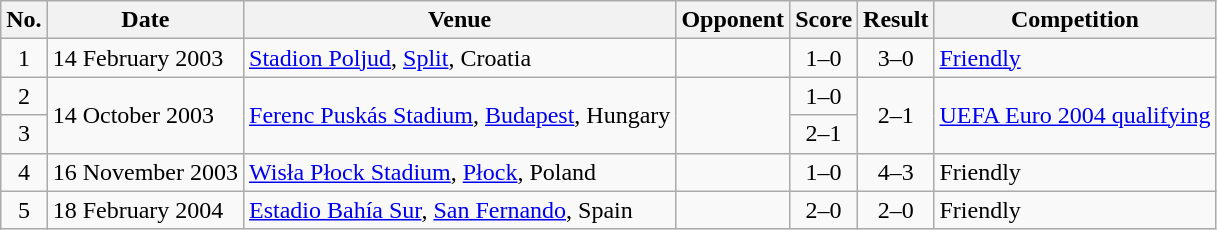<table class="wikitable sortable">
<tr>
<th scope="col">No.</th>
<th scope="col">Date</th>
<th scope="col">Venue</th>
<th scope="col">Opponent</th>
<th scope="col">Score</th>
<th scope="col">Result</th>
<th scope="col">Competition</th>
</tr>
<tr>
<td align="center">1</td>
<td>14 February 2003</td>
<td><a href='#'>Stadion Poljud</a>, <a href='#'>Split</a>, Croatia</td>
<td></td>
<td align="center">1–0</td>
<td align="center">3–0</td>
<td><a href='#'>Friendly</a></td>
</tr>
<tr>
<td align="center">2</td>
<td rowspan="2">14 October 2003</td>
<td rowspan="2"><a href='#'>Ferenc Puskás Stadium</a>, <a href='#'>Budapest</a>, Hungary</td>
<td rowspan="2"></td>
<td align="center">1–0</td>
<td rowspan="2" style="text-align:center">2–1</td>
<td rowspan="2"><a href='#'>UEFA Euro 2004 qualifying</a></td>
</tr>
<tr>
<td align="center">3</td>
<td align="center">2–1</td>
</tr>
<tr>
<td align="center">4</td>
<td>16 November 2003</td>
<td><a href='#'>Wisła Płock Stadium</a>, <a href='#'>Płock</a>, Poland</td>
<td></td>
<td align="center">1–0</td>
<td align="center">4–3</td>
<td>Friendly</td>
</tr>
<tr>
<td align="center">5</td>
<td>18 February 2004</td>
<td><a href='#'>Estadio Bahía Sur</a>, <a href='#'>San Fernando</a>, Spain</td>
<td></td>
<td align="center">2–0</td>
<td align="center">2–0</td>
<td>Friendly</td>
</tr>
</table>
